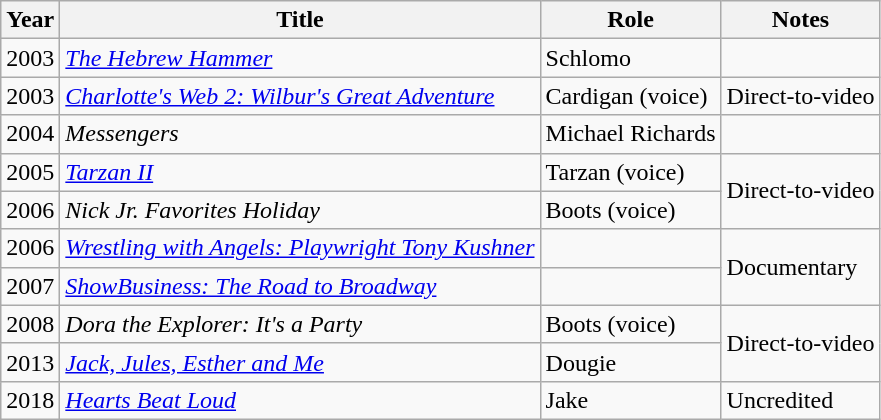<table class="wikitable sortable">
<tr>
<th>Year</th>
<th>Title</th>
<th>Role</th>
<th>Notes</th>
</tr>
<tr>
<td>2003</td>
<td><em><a href='#'>The Hebrew Hammer</a></em></td>
<td>Schlomo</td>
<td></td>
</tr>
<tr>
<td>2003</td>
<td><em><a href='#'>Charlotte's Web 2: Wilbur's Great Adventure</a></em></td>
<td>Cardigan (voice)</td>
<td>Direct-to-video</td>
</tr>
<tr>
<td>2004</td>
<td><em>Messengers</em></td>
<td>Michael Richards</td>
<td></td>
</tr>
<tr>
<td>2005</td>
<td><em><a href='#'>Tarzan II</a></em></td>
<td>Tarzan (voice)</td>
<td rowspan="2">Direct-to-video</td>
</tr>
<tr>
<td>2006</td>
<td><em>Nick Jr. Favorites Holiday</em></td>
<td>Boots (voice)</td>
</tr>
<tr>
<td>2006</td>
<td><em><a href='#'>Wrestling with Angels: Playwright Tony Kushner</a></em></td>
<td></td>
<td rowspan="2">Documentary</td>
</tr>
<tr>
<td>2007</td>
<td><em><a href='#'>ShowBusiness: The Road to Broadway</a></em></td>
<td></td>
</tr>
<tr>
<td>2008</td>
<td><em>Dora the Explorer: It's a Party</em></td>
<td>Boots (voice)</td>
<td rowspan="2">Direct-to-video</td>
</tr>
<tr>
<td>2013</td>
<td><em><a href='#'>Jack, Jules, Esther and Me</a></em></td>
<td>Dougie</td>
</tr>
<tr>
<td>2018</td>
<td><em><a href='#'>Hearts Beat Loud</a></em></td>
<td>Jake</td>
<td>Uncredited</td>
</tr>
</table>
